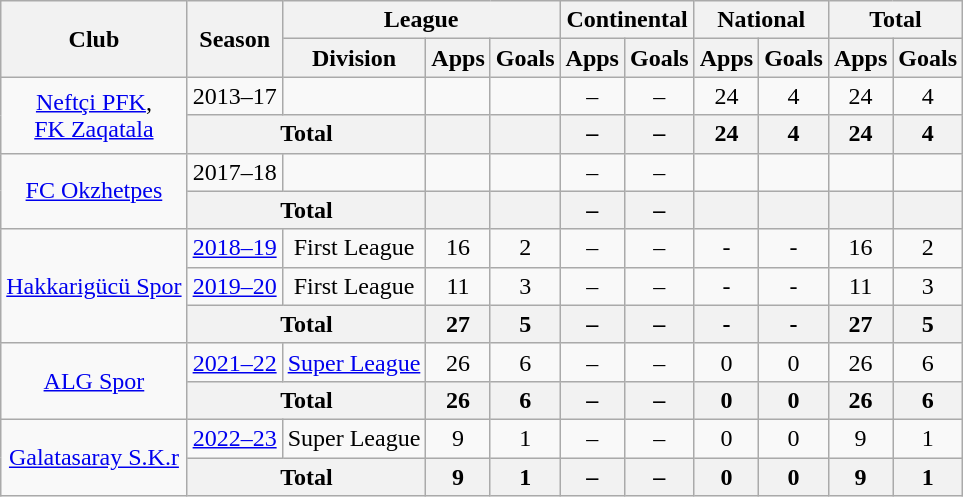<table class="wikitable" style="text-align: center;">
<tr>
<th rowspan="2">Club</th>
<th rowspan="2">Season</th>
<th colspan="3">League</th>
<th colspan="2">Continental</th>
<th colspan="2">National</th>
<th colspan="2">Total</th>
</tr>
<tr>
<th>Division</th>
<th>Apps</th>
<th>Goals</th>
<th>Apps</th>
<th>Goals</th>
<th>Apps</th>
<th>Goals</th>
<th>Apps</th>
<th>Goals</th>
</tr>
<tr>
<td rowspan=2><a href='#'>Neftçi PFK</a>,<br><a href='#'>FK Zaqatala</a></td>
<td>2013–17</td>
<td></td>
<td></td>
<td></td>
<td>–</td>
<td>–</td>
<td>24</td>
<td>4</td>
<td>24</td>
<td>4</td>
</tr>
<tr>
<th colspan="2">Total</th>
<th></th>
<th></th>
<th>–</th>
<th>–</th>
<th>24</th>
<th>4</th>
<th>24</th>
<th>4</th>
</tr>
<tr>
<td rowspan=2><a href='#'>FC Okzhetpes</a></td>
<td>2017–18</td>
<td></td>
<td></td>
<td></td>
<td>–</td>
<td>–</td>
<td></td>
<td></td>
<td></td>
<td></td>
</tr>
<tr>
<th colspan="2">Total</th>
<th></th>
<th></th>
<th>–</th>
<th>–</th>
<th></th>
<th></th>
<th></th>
<th></th>
</tr>
<tr>
<td rowspan=3><a href='#'>Hakkarigücü Spor</a></td>
<td><a href='#'>2018–19</a></td>
<td>First League</td>
<td>16</td>
<td>2</td>
<td>–</td>
<td>–</td>
<td>-</td>
<td>-</td>
<td>16</td>
<td>2</td>
</tr>
<tr>
<td><a href='#'>2019–20</a></td>
<td>First League</td>
<td>11</td>
<td>3</td>
<td>–</td>
<td>–</td>
<td>-</td>
<td>-</td>
<td>11</td>
<td>3</td>
</tr>
<tr>
<th colspan="2">Total</th>
<th>27</th>
<th>5</th>
<th>–</th>
<th>–</th>
<th>-</th>
<th>-</th>
<th>27</th>
<th>5</th>
</tr>
<tr>
<td rowspan=2><a href='#'>ALG Spor</a></td>
<td><a href='#'>2021–22</a></td>
<td><a href='#'>Super League</a></td>
<td>26</td>
<td>6</td>
<td>–</td>
<td>–</td>
<td>0</td>
<td>0</td>
<td>26</td>
<td>6</td>
</tr>
<tr>
<th colspan="2">Total</th>
<th>26</th>
<th>6</th>
<th>–</th>
<th>–</th>
<th>0</th>
<th>0</th>
<th>26</th>
<th>6</th>
</tr>
<tr>
<td rowspan=2><a href='#'>Galatasaray S.K.r</a></td>
<td><a href='#'>2022–23</a></td>
<td>Super League</td>
<td>9</td>
<td>1</td>
<td>–</td>
<td>–</td>
<td>0</td>
<td>0</td>
<td>9</td>
<td>1</td>
</tr>
<tr>
<th colspan="2">Total</th>
<th>9</th>
<th>1</th>
<th>–</th>
<th>–</th>
<th>0</th>
<th>0</th>
<th>9</th>
<th>1</th>
</tr>
</table>
